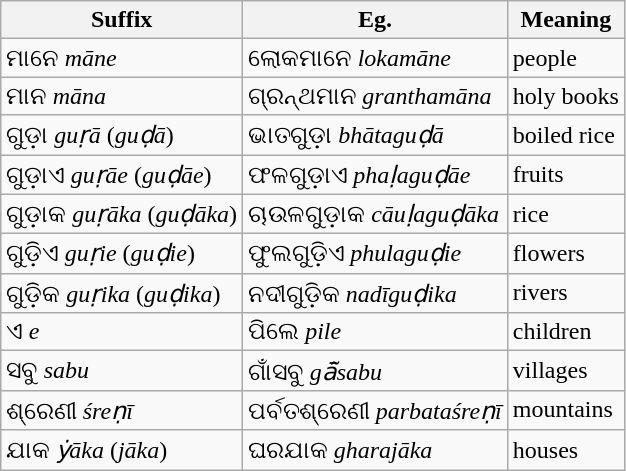<table class="wikitable">
<tr>
<th>Suffix</th>
<th>Eg.</th>
<th>Meaning</th>
</tr>
<tr>
<td>ମାନେ <em>māne</em></td>
<td>ଲୋକମାନେ <em>lokamāne</em></td>
<td>people</td>
</tr>
<tr>
<td>ମାନ <em>māna</em></td>
<td>ଗ୍ରନ୍ଥମାନ <em>granthamāna</em></td>
<td>holy books</td>
</tr>
<tr>
<td>ଗୁଡ଼ା <em>guṛā</em> (<em>guḍā</em>)</td>
<td>ଭାତଗୁଡ଼ା <em>bhātaguḍā</em></td>
<td>boiled rice</td>
</tr>
<tr>
<td>ଗୁଡ଼ାଏ <em>guṛāe</em> (<em>guḍāe</em>)</td>
<td>ଫଳଗୁଡ଼ାଏ <em>phaḷaguḍāe</em></td>
<td>fruits</td>
</tr>
<tr>
<td>ଗୁଡ଼ାକ <em>guṛāka</em> (<em>guḍāka</em>)</td>
<td>ଚାଉଳଗୁଡ଼ାକ <em>cāuḷaguḍāka</em></td>
<td>rice</td>
</tr>
<tr>
<td>ଗୁଡ଼ିଏ <em>guṛie</em> (<em>guḍie</em>)</td>
<td>ଫୁଲଗୁଡ଼ିଏ <em>phulaguḍie</em></td>
<td>flowers</td>
</tr>
<tr>
<td>ଗୁଡ଼ିକ <em>guṛika</em> (<em>guḍika</em>)</td>
<td>ନଦୀଗୁଡ଼ିକ <em>nadīguḍika</em></td>
<td>rivers</td>
</tr>
<tr>
<td>ଏ <em>e</em></td>
<td>ପିଲେ <em>pile</em></td>
<td>children</td>
</tr>
<tr>
<td>ସବୁ <em>sabu</em></td>
<td>ଗାଁସବୁ <em>gā̃sabu</em></td>
<td>villages</td>
</tr>
<tr>
<td>ଶ୍ରେଣୀ <em>śreṇī</em></td>
<td>ପର୍ବତଶ୍ରେଣୀ <em>parbataśreṇī</em></td>
<td>mountains</td>
</tr>
<tr>
<td>ଯାକ <em>ẏāka</em> (<em>jāka</em>)</td>
<td>ଘରଯାକ <em>gharajāka</em></td>
<td>houses</td>
</tr>
</table>
